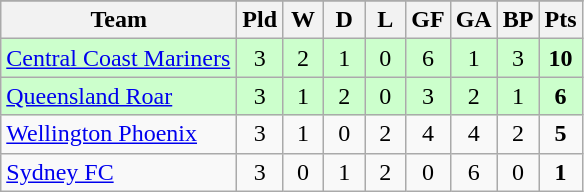<table class="wikitable" style="text-align: center;">
<tr>
</tr>
<tr>
<th width=150>Team</th>
<th width=20>Pld</th>
<th width=20>W</th>
<th width=20>D</th>
<th width=20>L</th>
<th width=20>GF</th>
<th width=20>GA</th>
<th width=20>BP</th>
<th width=20>Pts</th>
</tr>
<tr style="background:#cfc;">
<td style="text-align:left;"><a href='#'>Central Coast Mariners</a></td>
<td>3</td>
<td>2</td>
<td>1</td>
<td>0</td>
<td>6</td>
<td>1</td>
<td>3</td>
<td><strong>10</strong></td>
</tr>
<tr style="background:#cfc;">
<td style="text-align:left;"><a href='#'>Queensland Roar</a></td>
<td>3</td>
<td>1</td>
<td>2</td>
<td>0</td>
<td>3</td>
<td>2</td>
<td>1</td>
<td><strong>6</strong></td>
</tr>
<tr>
<td style="text-align:left;"><a href='#'>Wellington Phoenix</a></td>
<td>3</td>
<td>1</td>
<td>0</td>
<td>2</td>
<td>4</td>
<td>4</td>
<td>2</td>
<td><strong>5</strong></td>
</tr>
<tr>
<td style="text-align:left;"><a href='#'>Sydney FC</a></td>
<td>3</td>
<td>0</td>
<td>1</td>
<td>2</td>
<td>0</td>
<td>6</td>
<td>0</td>
<td><strong>1</strong></td>
</tr>
</table>
